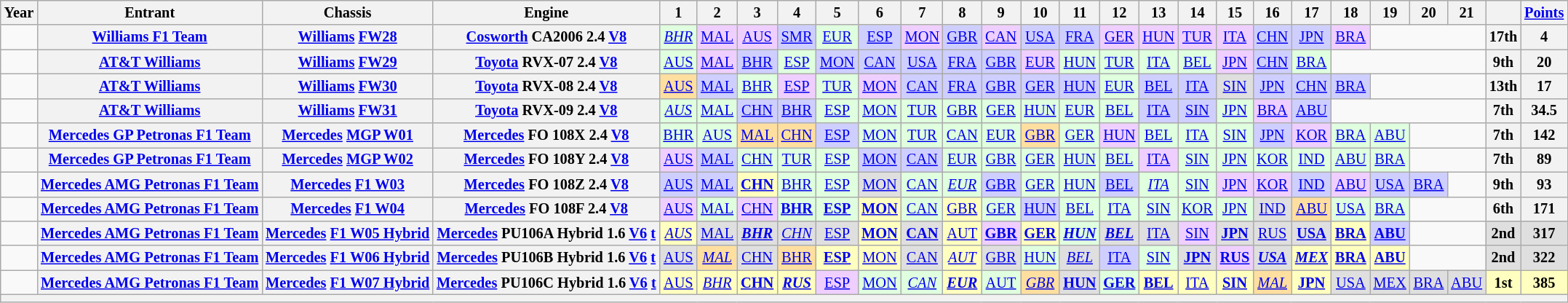<table class="wikitable" style="text-align:center; font-size:85%">
<tr>
<th scope="col">Year</th>
<th scope="col">Entrant</th>
<th scope="col">Chassis</th>
<th scope="col">Engine</th>
<th scope="col">1</th>
<th scope="col">2</th>
<th scope="col">3</th>
<th scope="col">4</th>
<th scope="col">5</th>
<th scope="col">6</th>
<th scope="col">7</th>
<th scope="col">8</th>
<th scope="col">9</th>
<th scope="col">10</th>
<th scope="col">11</th>
<th scope="col">12</th>
<th scope="col">13</th>
<th scope="col">14</th>
<th scope="col">15</th>
<th scope="col">16</th>
<th scope="col">17</th>
<th scope="col">18</th>
<th scope="col">19</th>
<th scope="col">20</th>
<th scope="col">21</th>
<th scope="col"></th>
<th scope="col"><a href='#'>Points</a></th>
</tr>
<tr>
<td></td>
<th nowrap><a href='#'>Williams F1 Team</a></th>
<th nowrap><a href='#'>Williams</a> <a href='#'>FW28</a></th>
<th nowrap><a href='#'>Cosworth</a> CA2006 2.4 <a href='#'>V8</a></th>
<td style="background:#DFFFDF;"><em><a href='#'>BHR</a></em><br></td>
<td style="background:#EFCFFF;"><a href='#'>MAL</a><br></td>
<td style="background:#EFCFFF;"><a href='#'>AUS</a><br></td>
<td style="background:#CFCFFF;"><a href='#'>SMR</a><br></td>
<td style="background:#DFFFDF;"><a href='#'>EUR</a><br></td>
<td style="background:#CFCFFF;"><a href='#'>ESP</a><br></td>
<td style="background:#EFCFFF;"><a href='#'>MON</a><br></td>
<td style="background:#CFCFFF;"><a href='#'>GBR</a><br></td>
<td style="background:#EFCFFF;"><a href='#'>CAN</a><br></td>
<td style="background:#CFCFFF;"><a href='#'>USA</a><br></td>
<td style="background:#CFCFFF;"><a href='#'>FRA</a><br></td>
<td style="background:#EFCFFF;"><a href='#'>GER</a><br></td>
<td style="background:#EFCFFF;"><a href='#'>HUN</a><br></td>
<td style="background:#EFCFFF;"><a href='#'>TUR</a><br></td>
<td style="background:#EFCFFF;"><a href='#'>ITA</a><br></td>
<td style="background:#CFCFFF;"><a href='#'>CHN</a><br></td>
<td style="background:#CFCFFF;"><a href='#'>JPN</a><br></td>
<td style="background:#EFCFFF;"><a href='#'>BRA</a><br></td>
<td colspan=3></td>
<th>17th</th>
<th>4</th>
</tr>
<tr>
<td></td>
<th nowrap><a href='#'>AT&T Williams</a></th>
<th nowrap><a href='#'>Williams</a> <a href='#'>FW29</a></th>
<th nowrap><a href='#'>Toyota</a> RVX-07 2.4 <a href='#'>V8</a></th>
<td style="background:#DFFFDF;"><a href='#'>AUS</a><br></td>
<td style="background:#EFCFFF;"><a href='#'>MAL</a><br></td>
<td style="background:#CFCFFF;"><a href='#'>BHR</a><br></td>
<td style="background:#DFFFDF;"><a href='#'>ESP</a><br></td>
<td style="background:#CFCFFF;"><a href='#'>MON</a><br></td>
<td style="background:#CFCFFF;"><a href='#'>CAN</a><br></td>
<td style="background:#CFCFFF;"><a href='#'>USA</a><br></td>
<td style="background:#CFCFFF;"><a href='#'>FRA</a><br></td>
<td style="background:#CFCFFF;"><a href='#'>GBR</a><br></td>
<td style="background:#EFCFFF;"><a href='#'>EUR</a><br></td>
<td style="background:#DFFFDF;"><a href='#'>HUN</a><br></td>
<td style="background:#DFFFDF;"><a href='#'>TUR</a><br></td>
<td style="background:#DFFFDF;"><a href='#'>ITA</a><br></td>
<td style="background:#DFFFDF;"><a href='#'>BEL</a><br></td>
<td style="background:#EFCFFF;"><a href='#'>JPN</a><br></td>
<td style="background:#CFCFFF;"><a href='#'>CHN</a><br></td>
<td style="background:#DFFFDF;"><a href='#'>BRA</a><br></td>
<td colspan=4></td>
<th>9th</th>
<th>20</th>
</tr>
<tr>
<td></td>
<th nowrap><a href='#'>AT&T Williams</a></th>
<th nowrap><a href='#'>Williams</a> <a href='#'>FW30</a></th>
<th nowrap><a href='#'>Toyota</a> RVX-08 2.4 <a href='#'>V8</a></th>
<td style="background:#FFDF9F;"><a href='#'>AUS</a><br></td>
<td style="background:#CFCFFF;"><a href='#'>MAL</a><br></td>
<td style="background:#DFFFDF;"><a href='#'>BHR</a><br></td>
<td style="background:#EFCFFF;"><a href='#'>ESP</a><br></td>
<td style="background:#DFFFDF;"><a href='#'>TUR</a><br></td>
<td style="background:#EFCFFF;"><a href='#'>MON</a><br></td>
<td style="background:#CFCFFF;"><a href='#'>CAN</a><br></td>
<td style="background:#CFCFFF;"><a href='#'>FRA</a><br></td>
<td style="background:#CFCFFF;"><a href='#'>GBR</a><br></td>
<td style="background:#CFCFFF;"><a href='#'>GER</a><br></td>
<td style="background:#CFCFFF;"><a href='#'>HUN</a><br></td>
<td style="background:#DFFFDF;"><a href='#'>EUR</a><br></td>
<td style="background:#CFCFFF;"><a href='#'>BEL</a><br></td>
<td style="background:#CFCFFF;"><a href='#'>ITA</a><br></td>
<td style="background:#DFDFDF;"><a href='#'>SIN</a><br></td>
<td style="background:#CFCFFF;"><a href='#'>JPN</a><br></td>
<td style="background:#CFCFFF;"><a href='#'>CHN</a><br></td>
<td style="background:#CFCFFF;"><a href='#'>BRA</a><br></td>
<td colspan=3></td>
<th>13th</th>
<th>17</th>
</tr>
<tr>
<td></td>
<th nowrap><a href='#'>AT&T Williams</a></th>
<th nowrap><a href='#'>Williams</a> <a href='#'>FW31</a></th>
<th nowrap><a href='#'>Toyota</a> RVX-09 2.4 <a href='#'>V8</a></th>
<td style="background:#DFFFDF;"><em><a href='#'>AUS</a></em><br></td>
<td style="background:#DFFFDF;"><a href='#'>MAL</a><br></td>
<td style="background:#CFCFFF;"><a href='#'>CHN</a><br></td>
<td style="background:#CFCFFF;"><a href='#'>BHR</a><br></td>
<td style="background:#DFFFDF;"><a href='#'>ESP</a><br></td>
<td style="background:#DFFFDF;"><a href='#'>MON</a><br></td>
<td style="background:#DFFFDF;"><a href='#'>TUR</a><br></td>
<td style="background:#DFFFDF;"><a href='#'>GBR</a><br></td>
<td style="background:#DFFFDF;"><a href='#'>GER</a><br></td>
<td style="background:#DFFFDF;"><a href='#'>HUN</a><br></td>
<td style="background:#DFFFDF;"><a href='#'>EUR</a><br></td>
<td style="background:#DFFFDF;"><a href='#'>BEL</a><br></td>
<td style="background:#CFCFFF;"><a href='#'>ITA</a><br></td>
<td style="background:#CFCFFF;"><a href='#'>SIN</a><br></td>
<td style="background:#DFFFDF;"><a href='#'>JPN</a><br></td>
<td style="background:#EFCFFF;"><a href='#'>BRA</a><br></td>
<td style="background:#CFCFFF;"><a href='#'>ABU</a><br></td>
<td colspan=4></td>
<th>7th</th>
<th>34.5</th>
</tr>
<tr>
<td></td>
<th nowrap><a href='#'>Mercedes GP Petronas F1 Team</a></th>
<th nowrap><a href='#'>Mercedes</a> <a href='#'>MGP W01</a></th>
<th nowrap><a href='#'>Mercedes</a> FO 108X 2.4 <a href='#'>V8</a></th>
<td style="background:#DFFFDF;"><a href='#'>BHR</a><br></td>
<td style="background:#DFFFDF;"><a href='#'>AUS</a><br></td>
<td style="background:#FFDF9F;"><a href='#'>MAL</a><br></td>
<td style="background:#FFDF9F;"><a href='#'>CHN</a><br></td>
<td style="background:#CFCFFF;"><a href='#'>ESP</a><br></td>
<td style="background:#DFFFDF;"><a href='#'>MON</a><br></td>
<td style="background:#DFFFDF;"><a href='#'>TUR</a><br></td>
<td style="background:#DFFFDF;"><a href='#'>CAN</a><br></td>
<td style="background:#DFFFDF;"><a href='#'>EUR</a><br></td>
<td style="background:#FFDF9F;"><a href='#'>GBR</a><br></td>
<td style="background:#DFFFDF;"><a href='#'>GER</a><br></td>
<td style="background:#EFCFFF;"><a href='#'>HUN</a><br></td>
<td style="background:#DFFFDF;"><a href='#'>BEL</a><br></td>
<td style="background:#DFFFDF;"><a href='#'>ITA</a><br></td>
<td style="background:#DFFFDF;"><a href='#'>SIN</a><br></td>
<td style="background:#CFCFFF;"><a href='#'>JPN</a><br></td>
<td style="background:#EFCFFF;"><a href='#'>KOR</a><br></td>
<td style="background:#DFFFDF;"><a href='#'>BRA</a><br></td>
<td style="background:#DFFFDF;"><a href='#'>ABU</a><br></td>
<td colspan=2></td>
<th>7th</th>
<th>142</th>
</tr>
<tr>
<td></td>
<th nowrap><a href='#'>Mercedes GP Petronas F1 Team</a></th>
<th nowrap><a href='#'>Mercedes</a> <a href='#'>MGP W02</a></th>
<th nowrap><a href='#'>Mercedes</a> FO 108Y 2.4 <a href='#'>V8</a></th>
<td style="background:#EFCFFF;"><a href='#'>AUS</a><br></td>
<td style="background:#CFCFFF;"><a href='#'>MAL</a><br></td>
<td style="background:#DFFFDF;"><a href='#'>CHN</a><br></td>
<td style="background:#DFFFDF;"><a href='#'>TUR</a><br></td>
<td style="background:#DFFFDF;"><a href='#'>ESP</a><br></td>
<td style="background:#CFCFFF;"><a href='#'>MON</a><br></td>
<td style="background:#CFCFFF;"><a href='#'>CAN</a><br></td>
<td style="background:#DFFFDF;"><a href='#'>EUR</a><br></td>
<td style="background:#DFFFDF;"><a href='#'>GBR</a><br></td>
<td style="background:#DFFFDF;"><a href='#'>GER</a><br></td>
<td style="background:#DFFFDF;"><a href='#'>HUN</a><br></td>
<td style="background:#DFFFDF;"><a href='#'>BEL</a><br></td>
<td style="background:#EFCFFF;"><a href='#'>ITA</a><br></td>
<td style="background:#DFFFDF;"><a href='#'>SIN</a><br></td>
<td style="background:#DFFFDF;"><a href='#'>JPN</a><br></td>
<td style="background:#DFFFDF;"><a href='#'>KOR</a><br></td>
<td style="background:#DFFFDF;"><a href='#'>IND</a><br></td>
<td style="background:#DFFFDF;"><a href='#'>ABU</a><br></td>
<td style="background:#DFFFDF;"><a href='#'>BRA</a><br></td>
<td colspan=2></td>
<th>7th</th>
<th>89</th>
</tr>
<tr>
<td></td>
<th nowrap><a href='#'>Mercedes AMG Petronas F1 Team</a></th>
<th nowrap><a href='#'>Mercedes</a> <a href='#'>F1 W03</a></th>
<th nowrap><a href='#'>Mercedes</a> FO 108Z 2.4 <a href='#'>V8</a></th>
<td style="background:#CFCFFF;"><a href='#'>AUS</a><br></td>
<td style="background:#CFCFFF;"><a href='#'>MAL</a><br></td>
<td style="background:#FFFFBF;"><strong><a href='#'>CHN</a></strong><br></td>
<td style="background:#DFFFDF;"><a href='#'>BHR</a><br></td>
<td style="background:#DFFFDF;"><a href='#'>ESP</a><br></td>
<td style="background:#DFDFDF;"><a href='#'>MON</a><br></td>
<td style="background:#DFFFDF;"><a href='#'>CAN</a><br></td>
<td style="background:#DFFFDF;"><em><a href='#'>EUR</a></em><br></td>
<td style="background:#CFCFFF;"><a href='#'>GBR</a><br></td>
<td style="background:#DFFFDF;"><a href='#'>GER</a><br></td>
<td style="background:#DFFFDF;"><a href='#'>HUN</a><br></td>
<td style="background:#CFCFFF;"><a href='#'>BEL</a><br></td>
<td style="background:#DFFFDF;"><em><a href='#'>ITA</a></em><br></td>
<td style="background:#DFFFDF;"><a href='#'>SIN</a><br></td>
<td style="background:#EFCFFF;"><a href='#'>JPN</a><br></td>
<td style="background:#EFCFFF;"><a href='#'>KOR</a><br></td>
<td style="background:#CFCFFF;"><a href='#'>IND</a><br></td>
<td style="background:#EFCFFF;"><a href='#'>ABU</a><br></td>
<td style="background:#CFCFFF;"><a href='#'>USA</a><br></td>
<td style="background:#CFCFFF;"><a href='#'>BRA</a><br></td>
<td></td>
<th>9th</th>
<th>93</th>
</tr>
<tr>
<td></td>
<th nowrap><a href='#'>Mercedes AMG Petronas F1 Team</a></th>
<th nowrap><a href='#'>Mercedes</a> <a href='#'>F1 W04</a></th>
<th nowrap><a href='#'>Mercedes</a> FO 108F 2.4 <a href='#'>V8</a></th>
<td style="background:#EFCFFF;"><a href='#'>AUS</a><br></td>
<td style="background:#DFFFDF;"><a href='#'>MAL</a><br></td>
<td style="background:#EFCFFF;"><a href='#'>CHN</a><br></td>
<td style="background:#DFFFDF;"><strong><a href='#'>BHR</a></strong><br></td>
<td style="background:#DFFFDF;"><strong><a href='#'>ESP</a></strong><br></td>
<td style="background:#FFFFBF;"><strong><a href='#'>MON</a></strong><br></td>
<td style="background:#DFFFDF;"><a href='#'>CAN</a><br></td>
<td style="background:#FFFFBF;"><a href='#'>GBR</a><br></td>
<td style="background:#DFFFDF;"><a href='#'>GER</a><br></td>
<td style="background:#CFCFFF;"><a href='#'>HUN</a><br></td>
<td style="background:#DFFFDF;"><a href='#'>BEL</a><br></td>
<td style="background:#DFFFDF;"><a href='#'>ITA</a><br></td>
<td style="background:#DFFFDF;"><a href='#'>SIN</a><br></td>
<td style="background:#DFFFDF;"><a href='#'>KOR</a><br></td>
<td style="background:#DFFFDF;"><a href='#'>JPN</a><br></td>
<td style="background:#DFDFDF;"><a href='#'>IND</a><br></td>
<td style="background:#FFDF9F;"><a href='#'>ABU</a><br></td>
<td style="background:#DFFFDF;"><a href='#'>USA</a><br></td>
<td style="background:#DFFFDF;"><a href='#'>BRA</a><br></td>
<td colspan=2></td>
<th>6th</th>
<th>171</th>
</tr>
<tr>
<td></td>
<th nowrap><a href='#'>Mercedes AMG Petronas F1 Team</a></th>
<th nowrap><a href='#'>Mercedes</a> <a href='#'>F1 W05 Hybrid</a></th>
<th nowrap><a href='#'>Mercedes</a> PU106A Hybrid 1.6 <a href='#'>V6</a> <a href='#'>t</a></th>
<td style="background-color:#FFFFBF"><em><a href='#'>AUS</a></em><br></td>
<td style="background-color:#DFDFDF"><a href='#'>MAL</a><br></td>
<td style="background-color:#DFDFDF"><strong><em><a href='#'>BHR</a></em></strong><br></td>
<td style="background-color:#DFDFDF"><em><a href='#'>CHN</a></em><br></td>
<td style="background-color:#DFDFDF"><a href='#'>ESP</a><br></td>
<td style="background-color:#FFFFBF"><strong><a href='#'>MON</a></strong><br></td>
<td style="background-color:#DFDFDF"><strong><a href='#'>CAN</a></strong><br></td>
<td style="background-color:#FFFFBF"><a href='#'>AUT</a><br></td>
<td style="background-color:#EFCFFF"><strong><a href='#'>GBR</a></strong><br></td>
<td style="background-color:#FFFFBF"><strong><a href='#'>GER</a></strong><br></td>
<td style="background-color:#DFFFDF"><strong><em><a href='#'>HUN</a></em></strong><br></td>
<td style="background-color:#DFDFDF"><strong><em><a href='#'>BEL</a></em></strong><br></td>
<td style="background-color:#DFDFDF"><a href='#'>ITA</a><br></td>
<td style="background-color:#EFCFFF"><a href='#'>SIN</a><br></td>
<td style="background-color:#DFDFDF"><strong><a href='#'>JPN</a></strong><br></td>
<td style="background-color:#DFDFDF"><a href='#'>RUS</a><br></td>
<td style="background-color:#DFDFDF"><strong><a href='#'>USA</a></strong><br></td>
<td style="background-color:#FFFFBF"><strong><a href='#'>BRA</a></strong><br></td>
<td style="background-color:#CFCFFF"><strong><a href='#'>ABU</a></strong><br></td>
<td colspan=2></td>
<th style="background-color:#DFDFDF">2nd</th>
<th style="background-color:#DFDFDF">317</th>
</tr>
<tr>
<td></td>
<th nowrap><a href='#'>Mercedes AMG Petronas F1 Team</a></th>
<th nowrap><a href='#'>Mercedes</a> <a href='#'>F1 W06 Hybrid</a></th>
<th nowrap><a href='#'>Mercedes</a> PU106B Hybrid 1.6 <a href='#'>V6</a> <a href='#'>t</a></th>
<td style="background:#DFDFDF;"><a href='#'>AUS</a><br></td>
<td style="background:#FFDF9F;"><em><a href='#'>MAL</a></em><br></td>
<td style="background:#DFDFDF;"><a href='#'>CHN</a><br></td>
<td style="background:#FFDF9F;"><a href='#'>BHR</a><br></td>
<td style="background:#FFFFBF;"><strong><a href='#'>ESP</a></strong><br></td>
<td style="background:#FFFFBF;"><a href='#'>MON</a><br></td>
<td style="background:#DFDFDF;"><a href='#'>CAN</a><br></td>
<td style="background:#FFFFBF;"><em><a href='#'>AUT</a></em><br></td>
<td style="background:#DFDFDF;"><a href='#'>GBR</a><br></td>
<td style="background:#DFFFDF;"><a href='#'>HUN</a><br></td>
<td style="background:#DFDFDF;"><em><a href='#'>BEL</a></em><br></td>
<td style="background:#CFCFFF;"><a href='#'>ITA</a><br></td>
<td style="background:#DFFFDF;"><a href='#'>SIN</a><br></td>
<td style="background:#DFDFDF;"><strong><a href='#'>JPN</a></strong><br></td>
<td style="background:#EFCFFF;"><strong><a href='#'>RUS</a></strong><br></td>
<td style="background:#DFDFDF;"><strong><em><a href='#'>USA</a></em></strong><br></td>
<td style="background:#FFFFBF;"><strong><em><a href='#'>MEX</a></em></strong><br></td>
<td style="background:#FFFFBF;"><strong><a href='#'>BRA</a></strong><br></td>
<td style="background:#FFFFBF;"><strong><a href='#'>ABU</a></strong><br></td>
<td colspan=2></td>
<th style="background-color:#DFDFDF">2nd</th>
<th style="background-color:#DFDFDF">322</th>
</tr>
<tr>
<td></td>
<th nowrap><a href='#'>Mercedes AMG Petronas F1 Team</a></th>
<th nowrap><a href='#'>Mercedes</a> <a href='#'>F1 W07 Hybrid</a></th>
<th nowrap><a href='#'>Mercedes</a> PU106C Hybrid 1.6 <a href='#'>V6</a> <a href='#'>t</a></th>
<td style="background:#FFFFBF;"><a href='#'>AUS</a><br></td>
<td style="background:#FFFFBF;"><em><a href='#'>BHR</a></em><br></td>
<td style="background:#FFFFBF;"><strong><a href='#'>CHN</a></strong><br></td>
<td style="background:#FFFFBF;"><strong><em><a href='#'>RUS</a></em></strong><br></td>
<td style="background:#EFCFFF;"><a href='#'>ESP</a><br></td>
<td style="background:#DFFFDF;"><a href='#'>MON</a><br></td>
<td style="background:#DFFFDF;"><em><a href='#'>CAN</a></em><br></td>
<td style="background:#FFFFBF;"><strong><em><a href='#'>EUR</a></em></strong><br></td>
<td style="background:#DFFFDF;"><a href='#'>AUT</a><br></td>
<td style="background:#FFDF9F;"><em><a href='#'>GBR</a></em><br></td>
<td style="background:#DFDFDF;"><strong><a href='#'>HUN</a></strong><br></td>
<td style="background:#DFFFDF;"><strong><a href='#'>GER</a></strong><br></td>
<td style="background:#FFFFBF;"><strong><a href='#'>BEL</a></strong><br></td>
<td style="background:#FFFFBF;"><a href='#'>ITA</a><br></td>
<td style="background:#FFFFBF;"><strong><a href='#'>SIN</a></strong><br></td>
<td style="background:#FFDF9F;"><em><a href='#'>MAL</a></em><br></td>
<td style="background:#FFFFBF;"><strong><a href='#'>JPN</a></strong><br></td>
<td style="background:#DFDFDF;"><a href='#'>USA</a><br></td>
<td style="background:#DFDFDF;"><a href='#'>MEX</a><br></td>
<td style="background:#DFDFDF;"><a href='#'>BRA</a><br></td>
<td style="background:#DFDFDF;"><a href='#'>ABU</a><br></td>
<th style="background:#FFFFBF;">1st</th>
<th style="background:#FFFFBF;">385</th>
</tr>
<tr>
<th colspan="27"></th>
</tr>
</table>
